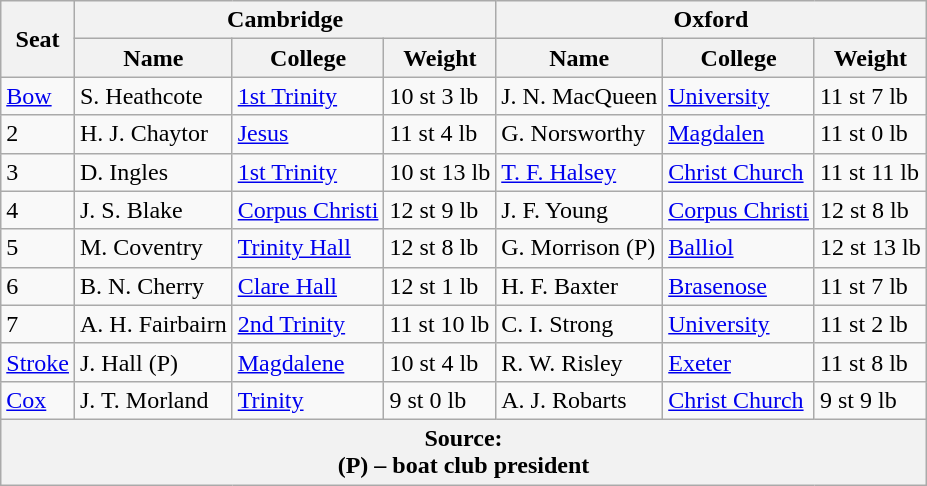<table class=wikitable>
<tr>
<th rowspan="2">Seat</th>
<th colspan="3">Cambridge <br> </th>
<th colspan="3">Oxford <br> </th>
</tr>
<tr>
<th>Name</th>
<th>College</th>
<th>Weight</th>
<th>Name</th>
<th>College</th>
<th>Weight</th>
</tr>
<tr>
<td><a href='#'>Bow</a></td>
<td>S. Heathcote</td>
<td><a href='#'>1st Trinity</a></td>
<td>10 st 3 lb</td>
<td>J. N. MacQueen</td>
<td><a href='#'>University</a></td>
<td>11 st 7 lb</td>
</tr>
<tr>
<td>2</td>
<td>H. J. Chaytor</td>
<td><a href='#'>Jesus</a></td>
<td>11 st 4 lb</td>
<td>G. Norsworthy</td>
<td><a href='#'>Magdalen</a></td>
<td>11 st 0 lb</td>
</tr>
<tr>
<td>3</td>
<td>D. Ingles</td>
<td><a href='#'>1st Trinity</a></td>
<td>10 st 13 lb</td>
<td><a href='#'>T. F. Halsey</a></td>
<td><a href='#'>Christ Church</a></td>
<td>11 st 11 lb</td>
</tr>
<tr>
<td>4</td>
<td>J. S. Blake</td>
<td><a href='#'>Corpus Christi</a></td>
<td>12 st 9 lb</td>
<td>J. F. Young</td>
<td><a href='#'>Corpus Christi</a></td>
<td>12 st 8 lb</td>
</tr>
<tr>
<td>5</td>
<td>M. Coventry</td>
<td><a href='#'>Trinity Hall</a></td>
<td>12 st 8 lb</td>
<td>G. Morrison (P)</td>
<td><a href='#'>Balliol</a></td>
<td>12 st 13 lb</td>
</tr>
<tr>
<td>6</td>
<td>B. N. Cherry</td>
<td><a href='#'>Clare Hall</a></td>
<td>12 st 1 lb</td>
<td>H. F. Baxter</td>
<td><a href='#'>Brasenose</a></td>
<td>11 st 7 lb</td>
</tr>
<tr>
<td>7</td>
<td>A. H. Fairbairn</td>
<td><a href='#'>2nd Trinity</a></td>
<td>11 st 10 lb</td>
<td>C. I. Strong</td>
<td><a href='#'>University</a></td>
<td>11 st 2 lb</td>
</tr>
<tr>
<td><a href='#'>Stroke</a></td>
<td>J. Hall (P)</td>
<td><a href='#'>Magdalene</a></td>
<td>10 st 4 lb</td>
<td>R. W. Risley</td>
<td><a href='#'>Exeter</a></td>
<td>11 st 8 lb</td>
</tr>
<tr>
<td><a href='#'>Cox</a></td>
<td>J. T. Morland</td>
<td><a href='#'>Trinity</a></td>
<td>9 st 0 lb</td>
<td>A. J. Robarts</td>
<td><a href='#'>Christ Church</a></td>
<td>9 st 9 lb</td>
</tr>
<tr>
<th colspan="9">Source:<br>(P) – boat club president</th>
</tr>
</table>
